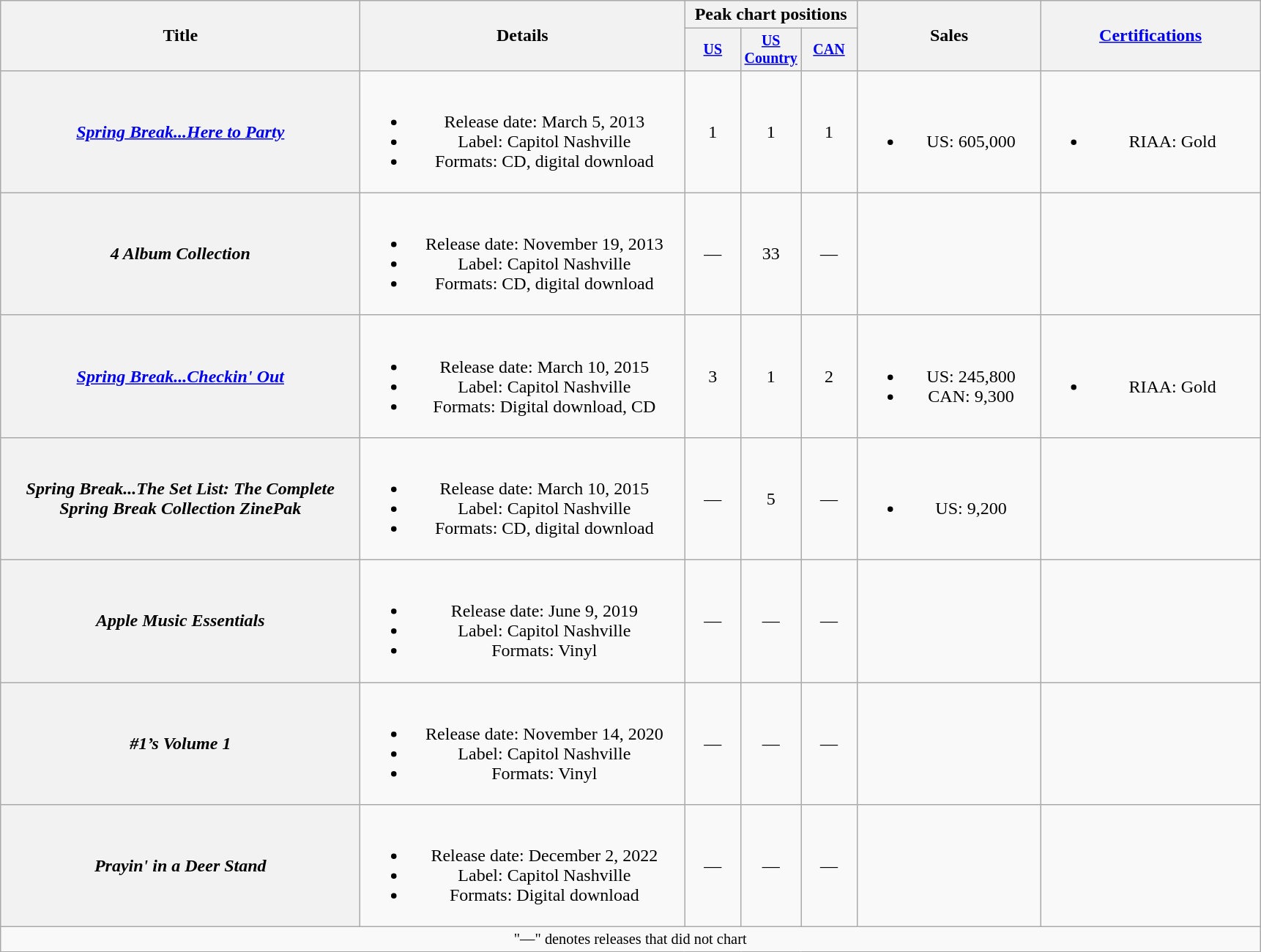<table class="wikitable plainrowheaders" style="text-align:center;">
<tr>
<th scope="col" rowspan="2" style="width:20em;">Title</th>
<th scope="col" rowspan="2" style="width:18em;">Details</th>
<th scope="col" colspan="3">Peak chart positions</th>
<th scope="col" rowspan="2" style="width:10em;">Sales</th>
<th scope="col" rowspan="2" style="width:12em;"><a href='#'>Certifications</a></th>
</tr>
<tr style="font-size:smaller;">
<th scope="col" style="width:45px;"><a href='#'>US</a><br></th>
<th scope="col" style="width:45px;"><a href='#'>US Country</a><br></th>
<th scope="col" style="width:45px;"><a href='#'>CAN</a><br></th>
</tr>
<tr>
<th scope="row"><em><a href='#'>Spring Break...Here to Party</a></em></th>
<td><br><ul><li>Release date: March 5, 2013</li><li>Label: Capitol Nashville</li><li>Formats: CD, digital download</li></ul></td>
<td>1</td>
<td>1</td>
<td>1</td>
<td><br><ul><li>US: 605,000</li></ul></td>
<td><br><ul><li>RIAA: Gold</li></ul></td>
</tr>
<tr>
<th scope="row"><em>4 Album Collection</em></th>
<td><br><ul><li>Release date: November 19, 2013</li><li>Label: Capitol Nashville</li><li>Formats: CD, digital download</li></ul></td>
<td>—</td>
<td>33</td>
<td>—</td>
<td></td>
<td></td>
</tr>
<tr>
<th scope="row"><em><a href='#'>Spring Break...Checkin' Out</a></em></th>
<td><br><ul><li>Release date: March 10, 2015</li><li>Label: Capitol Nashville</li><li>Formats: Digital download, CD</li></ul></td>
<td>3</td>
<td>1</td>
<td>2</td>
<td><br><ul><li>US: 245,800</li><li>CAN: 9,300</li></ul></td>
<td><br><ul><li>RIAA: Gold</li></ul></td>
</tr>
<tr>
<th scope="row"><em>Spring Break...The Set List: The Complete<br>Spring Break Collection ZinePak</em></th>
<td><br><ul><li>Release date: March 10, 2015</li><li>Label: Capitol Nashville</li><li>Formats: CD, digital download</li></ul></td>
<td>—</td>
<td>5</td>
<td>—</td>
<td><br><ul><li>US: 9,200</li></ul></td>
<td></td>
</tr>
<tr>
<th scope="row"><em>Apple Music Essentials</em></th>
<td><br><ul><li>Release date: June 9, 2019</li><li>Label: Capitol Nashville</li><li>Formats: Vinyl</li></ul></td>
<td>—</td>
<td>—</td>
<td>—</td>
<td></td>
<td></td>
</tr>
<tr>
<th scope="row"><em>#1’s Volume 1</em></th>
<td><br><ul><li>Release date: November 14, 2020</li><li>Label: Capitol Nashville</li><li>Formats: Vinyl</li></ul></td>
<td>—</td>
<td>—</td>
<td>—</td>
<td></td>
<td></td>
</tr>
<tr>
<th scope="row"><em>Prayin' in a Deer Stand</em></th>
<td><br><ul><li>Release date: December 2, 2022</li><li>Label: Capitol Nashville</li><li>Formats: Digital download</li></ul></td>
<td>—</td>
<td>—</td>
<td>—</td>
<td></td>
<td></td>
</tr>
<tr>
<td colspan="7" style="font-size:85%">"—" denotes releases that did not chart</td>
</tr>
</table>
